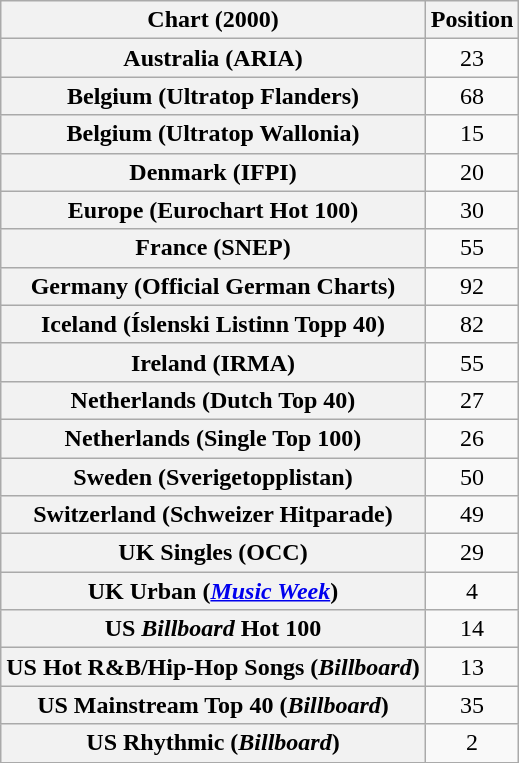<table class="wikitable sortable plainrowheaders" style="text-align:center">
<tr>
<th>Chart (2000)</th>
<th>Position</th>
</tr>
<tr>
<th scope="row">Australia (ARIA)</th>
<td>23</td>
</tr>
<tr>
<th scope="row">Belgium (Ultratop Flanders)</th>
<td>68</td>
</tr>
<tr>
<th scope="row">Belgium (Ultratop Wallonia)</th>
<td>15</td>
</tr>
<tr>
<th scope="row">Denmark (IFPI)</th>
<td>20</td>
</tr>
<tr>
<th scope="row">Europe (Eurochart Hot 100)</th>
<td>30</td>
</tr>
<tr>
<th scope="row">France (SNEP)</th>
<td>55</td>
</tr>
<tr>
<th scope="row">Germany (Official German Charts)</th>
<td>92</td>
</tr>
<tr>
<th scope="row">Iceland (Íslenski Listinn Topp 40)</th>
<td>82</td>
</tr>
<tr>
<th scope="row">Ireland (IRMA)</th>
<td>55</td>
</tr>
<tr>
<th scope="row">Netherlands (Dutch Top 40)</th>
<td>27</td>
</tr>
<tr>
<th scope="row">Netherlands (Single Top 100)</th>
<td>26</td>
</tr>
<tr>
<th scope="row">Sweden (Sverigetopplistan)</th>
<td>50</td>
</tr>
<tr>
<th scope="row">Switzerland (Schweizer Hitparade)</th>
<td>49</td>
</tr>
<tr>
<th scope="row">UK Singles (OCC)</th>
<td>29</td>
</tr>
<tr>
<th scope="row">UK Urban (<em><a href='#'>Music Week</a></em>)</th>
<td>4</td>
</tr>
<tr>
<th scope="row">US <em>Billboard</em> Hot 100</th>
<td>14</td>
</tr>
<tr>
<th scope="row">US Hot R&B/Hip-Hop Songs (<em>Billboard</em>)</th>
<td>13</td>
</tr>
<tr>
<th scope="row">US Mainstream Top 40 (<em>Billboard</em>)</th>
<td>35</td>
</tr>
<tr>
<th scope="row">US Rhythmic (<em>Billboard</em>)</th>
<td>2</td>
</tr>
<tr>
</tr>
</table>
